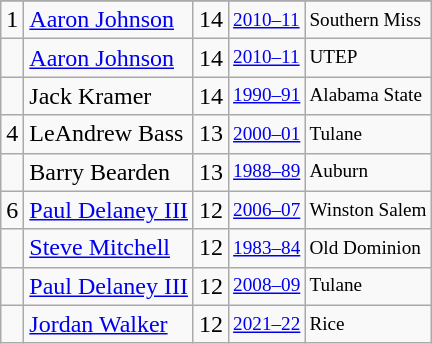<table class="wikitable">
<tr>
</tr>
<tr>
<td>1</td>
<td><a href='#'>Aaron Johnson</a></td>
<td>14</td>
<td style="font-size:80%;"><a href='#'>2010–11</a></td>
<td style="font-size:80%;">Southern Miss</td>
</tr>
<tr>
<td></td>
<td><a href='#'>Aaron Johnson</a></td>
<td>14</td>
<td style="font-size:80%;"><a href='#'>2010–11</a></td>
<td style="font-size:80%;">UTEP</td>
</tr>
<tr>
<td></td>
<td>Jack Kramer</td>
<td>14</td>
<td style="font-size:80%;"><a href='#'>1990–91</a></td>
<td style="font-size:80%;">Alabama State</td>
</tr>
<tr>
<td>4</td>
<td>LeAndrew Bass</td>
<td>13</td>
<td style="font-size:80%;"><a href='#'>2000–01</a></td>
<td style="font-size:80%;">Tulane</td>
</tr>
<tr>
<td></td>
<td>Barry Bearden</td>
<td>13</td>
<td style="font-size:80%;"><a href='#'>1988–89</a></td>
<td style="font-size:80%;">Auburn</td>
</tr>
<tr>
<td>6</td>
<td><a href='#'>Paul Delaney III</a></td>
<td>12</td>
<td style="font-size:80%;"><a href='#'>2006–07</a></td>
<td style="font-size:80%;">Winston Salem</td>
</tr>
<tr>
<td></td>
<td><a href='#'>Steve Mitchell</a></td>
<td>12</td>
<td style="font-size:80%;"><a href='#'>1983–84</a></td>
<td style="font-size:80%;">Old Dominion</td>
</tr>
<tr>
<td></td>
<td><a href='#'>Paul Delaney III</a></td>
<td>12</td>
<td style="font-size:80%;"><a href='#'>2008–09</a></td>
<td style="font-size:80%;">Tulane</td>
</tr>
<tr>
<td></td>
<td><a href='#'>Jordan Walker</a></td>
<td>12</td>
<td style="font-size:80%;"><a href='#'>2021–22</a></td>
<td style="font-size:80%;">Rice</td>
</tr>
</table>
